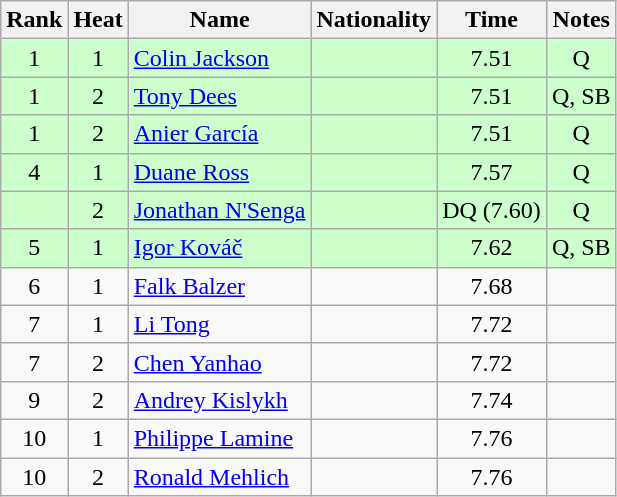<table class="wikitable sortable" style="text-align:center">
<tr>
<th>Rank</th>
<th>Heat</th>
<th>Name</th>
<th>Nationality</th>
<th>Time</th>
<th>Notes</th>
</tr>
<tr bgcolor=ccffcc>
<td>1</td>
<td>1</td>
<td align="left"><a href='#'>Colin Jackson</a></td>
<td align=left></td>
<td>7.51</td>
<td>Q</td>
</tr>
<tr bgcolor=ccffcc>
<td>1</td>
<td>2</td>
<td align="left"><a href='#'>Tony Dees</a></td>
<td align=left></td>
<td>7.51</td>
<td>Q, SB</td>
</tr>
<tr bgcolor=ccffcc>
<td>1</td>
<td>2</td>
<td align="left"><a href='#'>Anier García</a></td>
<td align=left></td>
<td>7.51</td>
<td>Q</td>
</tr>
<tr bgcolor=ccffcc>
<td>4</td>
<td>1</td>
<td align="left"><a href='#'>Duane Ross</a></td>
<td align=left></td>
<td>7.57</td>
<td>Q</td>
</tr>
<tr bgcolor=ccffcc>
<td></td>
<td>2</td>
<td align="left"><a href='#'>Jonathan N'Senga</a></td>
<td align=left></td>
<td>DQ (7.60)</td>
<td>Q</td>
</tr>
<tr bgcolor=ccffcc>
<td>5</td>
<td>1</td>
<td align="left"><a href='#'>Igor Kováč</a></td>
<td align=left></td>
<td>7.62</td>
<td>Q, SB</td>
</tr>
<tr>
<td>6</td>
<td>1</td>
<td align="left"><a href='#'>Falk Balzer</a></td>
<td align=left></td>
<td>7.68</td>
<td></td>
</tr>
<tr>
<td>7</td>
<td>1</td>
<td align="left"><a href='#'>Li Tong</a></td>
<td align=left></td>
<td>7.72</td>
<td></td>
</tr>
<tr>
<td>7</td>
<td>2</td>
<td align="left"><a href='#'>Chen Yanhao</a></td>
<td align=left></td>
<td>7.72</td>
<td></td>
</tr>
<tr>
<td>9</td>
<td>2</td>
<td align="left"><a href='#'>Andrey Kislykh</a></td>
<td align=left></td>
<td>7.74</td>
<td></td>
</tr>
<tr>
<td>10</td>
<td>1</td>
<td align="left"><a href='#'>Philippe Lamine</a></td>
<td align=left></td>
<td>7.76</td>
<td></td>
</tr>
<tr>
<td>10</td>
<td>2</td>
<td align="left"><a href='#'>Ronald Mehlich</a></td>
<td align=left></td>
<td>7.76</td>
<td></td>
</tr>
</table>
